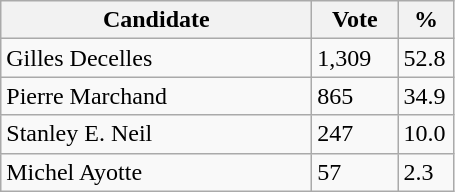<table class="wikitable">
<tr>
<th bgcolor="#DDDDFF" width="200px">Candidate</th>
<th bgcolor="#DDDDFF" width="50px">Vote</th>
<th bgcolor="#DDDDFF" width="30px">%</th>
</tr>
<tr>
<td>Gilles Decelles</td>
<td>1,309</td>
<td>52.8</td>
</tr>
<tr>
<td>Pierre Marchand</td>
<td>865</td>
<td>34.9</td>
</tr>
<tr>
<td>Stanley E. Neil</td>
<td>247</td>
<td>10.0</td>
</tr>
<tr>
<td>Michel Ayotte</td>
<td>57</td>
<td>2.3</td>
</tr>
</table>
